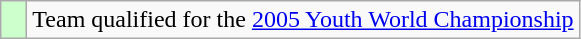<table class="wikitable" style="text-align: center;">
<tr>
<td width=10px bgcolor=#ccffcc></td>
<td>Team qualified for the <a href='#'>2005 Youth World Championship</a></td>
</tr>
</table>
